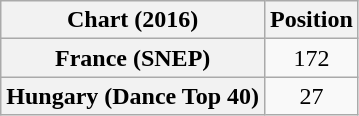<table class="wikitable sortable plainrowheaders" style="text-align:center;">
<tr>
<th>Chart (2016)</th>
<th>Position</th>
</tr>
<tr>
<th scope="row">France (SNEP)</th>
<td>172</td>
</tr>
<tr>
<th scope="row">Hungary (Dance Top 40)</th>
<td>27</td>
</tr>
</table>
